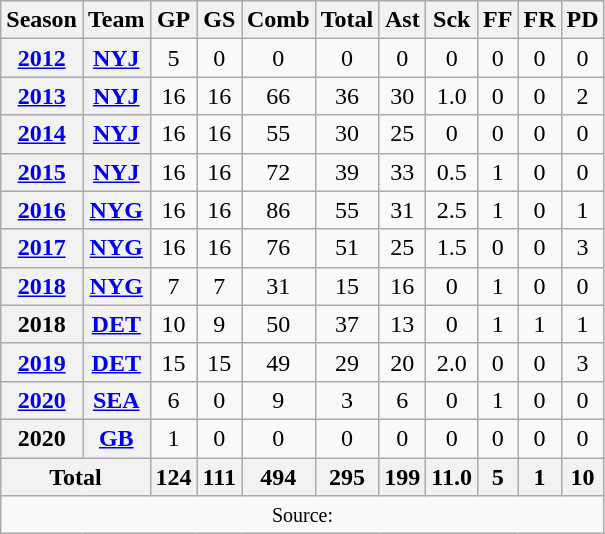<table class=wikitable style="text-align:center;">
<tr>
<th>Season</th>
<th>Team</th>
<th>GP</th>
<th>GS</th>
<th>Comb</th>
<th>Total</th>
<th>Ast</th>
<th>Sck</th>
<th>FF</th>
<th>FR</th>
<th>PD</th>
</tr>
<tr>
<th><a href='#'>2012</a></th>
<th><a href='#'>NYJ</a></th>
<td>5</td>
<td>0</td>
<td>0</td>
<td>0</td>
<td>0</td>
<td>0</td>
<td>0</td>
<td>0</td>
<td>0</td>
</tr>
<tr>
<th><a href='#'>2013</a></th>
<th><a href='#'>NYJ</a></th>
<td>16</td>
<td>16</td>
<td>66</td>
<td>36</td>
<td>30</td>
<td>1.0</td>
<td>0</td>
<td>0</td>
<td>2</td>
</tr>
<tr>
<th><a href='#'>2014</a></th>
<th><a href='#'>NYJ</a></th>
<td>16</td>
<td>16</td>
<td>55</td>
<td>30</td>
<td>25</td>
<td>0</td>
<td>0</td>
<td>0</td>
<td>0</td>
</tr>
<tr>
<th><a href='#'>2015</a></th>
<th><a href='#'>NYJ</a></th>
<td>16</td>
<td>16</td>
<td>72</td>
<td>39</td>
<td>33</td>
<td>0.5</td>
<td>1</td>
<td>0</td>
<td>0</td>
</tr>
<tr>
<th><a href='#'>2016</a></th>
<th><a href='#'>NYG</a></th>
<td>16</td>
<td>16</td>
<td>86</td>
<td>55</td>
<td>31</td>
<td>2.5</td>
<td>1</td>
<td>0</td>
<td>1</td>
</tr>
<tr>
<th><a href='#'>2017</a></th>
<th><a href='#'>NYG</a></th>
<td>16</td>
<td>16</td>
<td>76</td>
<td>51</td>
<td>25</td>
<td>1.5</td>
<td>0</td>
<td>0</td>
<td>3</td>
</tr>
<tr>
<th><a href='#'>2018</a></th>
<th><a href='#'>NYG</a></th>
<td>7</td>
<td>7</td>
<td>31</td>
<td>15</td>
<td>16</td>
<td>0</td>
<td>1</td>
<td>0</td>
<td>0</td>
</tr>
<tr>
<th>2018</th>
<th><a href='#'>DET</a></th>
<td>10</td>
<td>9</td>
<td>50</td>
<td>37</td>
<td>13</td>
<td>0</td>
<td>1</td>
<td>1</td>
<td>1</td>
</tr>
<tr>
<th><a href='#'>2019</a></th>
<th><a href='#'>DET</a></th>
<td>15</td>
<td>15</td>
<td>49</td>
<td>29</td>
<td>20</td>
<td>2.0</td>
<td>0</td>
<td>0</td>
<td>3</td>
</tr>
<tr>
<th><a href='#'>2020</a></th>
<th><a href='#'>SEA</a></th>
<td>6</td>
<td>0</td>
<td>9</td>
<td>3</td>
<td>6</td>
<td>0</td>
<td>1</td>
<td>0</td>
<td>0</td>
</tr>
<tr>
<th>2020</th>
<th><a href='#'>GB</a></th>
<td>1</td>
<td>0</td>
<td>0</td>
<td>0</td>
<td>0</td>
<td>0</td>
<td>0</td>
<td>0</td>
<td>0</td>
</tr>
<tr>
<th colspan="2">Total</th>
<th>124</th>
<th>111</th>
<th>494</th>
<th>295</th>
<th>199</th>
<th>11.0</th>
<th>5</th>
<th>1</th>
<th>10</th>
</tr>
<tr>
<td colspan="16"><small>Source: </small></td>
</tr>
</table>
